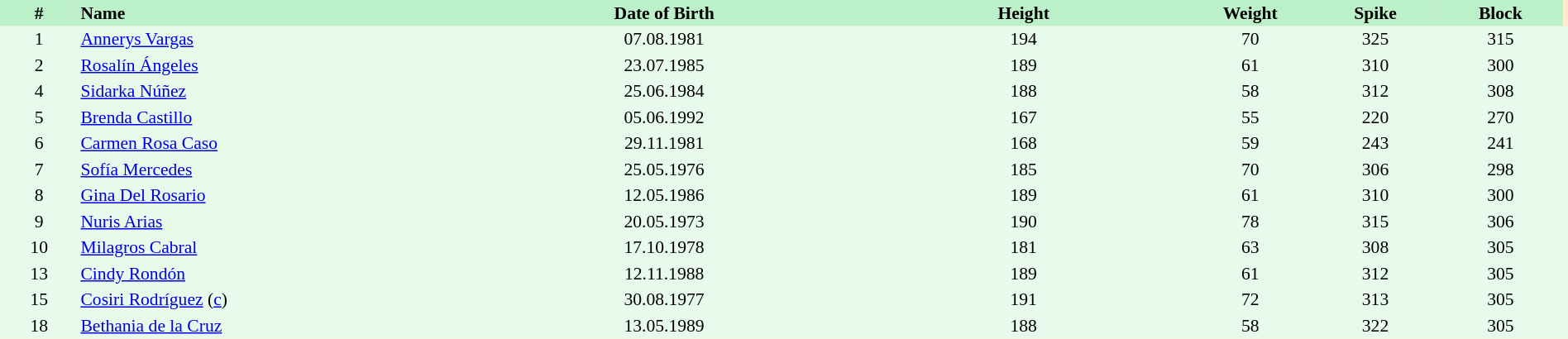<table border=0 cellpadding=2 cellspacing=0  |- bgcolor=#FFECCE style="text-align:center; font-size:90%;" width=100%>
<tr bgcolor=#BBF0C9>
<th width=5%>#</th>
<th width=25% align=left>Name</th>
<th width=25%>Date of Birth</th>
<th width=21%>Height</th>
<th width=8%>Weight</th>
<th width=8%>Spike</th>
<th width=8%>Block</th>
</tr>
<tr bgcolor=#E7FAEC>
<td>1</td>
<td align=left><a href='#'>Annerys Vargas</a></td>
<td>07.08.1981</td>
<td>194</td>
<td>70</td>
<td>325</td>
<td>315</td>
<td></td>
</tr>
<tr bgcolor=#E7FAEC>
<td>2</td>
<td align=left><a href='#'>Rosalín Ángeles</a></td>
<td>23.07.1985</td>
<td>189</td>
<td>61</td>
<td>310</td>
<td>300</td>
<td></td>
</tr>
<tr bgcolor=#E7FAEC>
<td>4</td>
<td align=left><a href='#'>Sidarka Núñez</a></td>
<td>25.06.1984</td>
<td>188</td>
<td>58</td>
<td>312</td>
<td>308</td>
<td></td>
</tr>
<tr bgcolor=#E7FAEC>
<td>5</td>
<td align=left><a href='#'>Brenda Castillo</a></td>
<td>05.06.1992</td>
<td>167</td>
<td>55</td>
<td>220</td>
<td>270</td>
<td></td>
</tr>
<tr bgcolor=#E7FAEC>
<td>6</td>
<td align=left><a href='#'>Carmen Rosa Caso</a></td>
<td>29.11.1981</td>
<td>168</td>
<td>59</td>
<td>243</td>
<td>241</td>
<td></td>
</tr>
<tr bgcolor=#E7FAEC>
<td>7</td>
<td align=left><a href='#'>Sofía Mercedes</a></td>
<td>25.05.1976</td>
<td>185</td>
<td>70</td>
<td>306</td>
<td>298</td>
<td></td>
</tr>
<tr bgcolor=#E7FAEC>
<td>8</td>
<td align=left><a href='#'>Gina Del Rosario</a></td>
<td>12.05.1986</td>
<td>189</td>
<td>61</td>
<td>310</td>
<td>300</td>
<td></td>
</tr>
<tr bgcolor=#E7FAEC>
<td>9</td>
<td align=left><a href='#'>Nuris Arias</a></td>
<td>20.05.1973</td>
<td>190</td>
<td>78</td>
<td>315</td>
<td>306</td>
<td></td>
</tr>
<tr bgcolor=#E7FAEC>
<td>10</td>
<td align=left><a href='#'>Milagros Cabral</a></td>
<td>17.10.1978</td>
<td>181</td>
<td>63</td>
<td>308</td>
<td>305</td>
<td></td>
</tr>
<tr bgcolor=#E7FAEC>
<td>13</td>
<td align=left><a href='#'>Cindy Rondón</a></td>
<td>12.11.1988</td>
<td>189</td>
<td>61</td>
<td>312</td>
<td>305</td>
<td></td>
</tr>
<tr bgcolor=#E7FAEC>
<td>15</td>
<td align=left><a href='#'>Cosiri Rodríguez</a> (<a href='#'>c</a>)</td>
<td>30.08.1977</td>
<td>191</td>
<td>72</td>
<td>313</td>
<td>305</td>
<td></td>
</tr>
<tr bgcolor=#E7FAEC>
<td>18</td>
<td align=left><a href='#'>Bethania de la Cruz</a></td>
<td>13.05.1989</td>
<td>188</td>
<td>58</td>
<td>322</td>
<td>305</td>
<td></td>
</tr>
</table>
